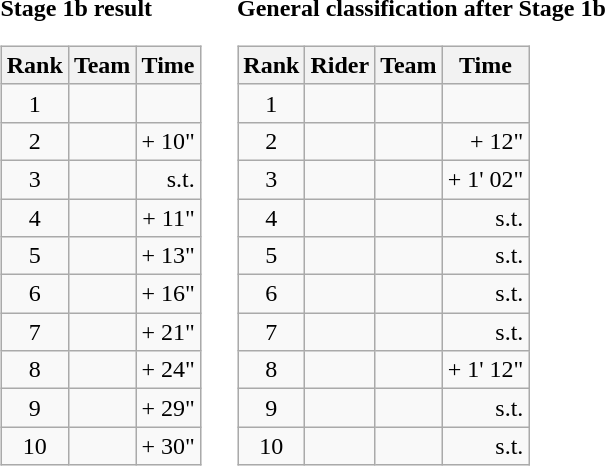<table>
<tr>
<td><strong>Stage 1b result</strong><br><table class="wikitable">
<tr>
<th scope="col">Rank</th>
<th scope="col">Team</th>
<th scope="col">Time</th>
</tr>
<tr>
<td style="text-align:center;">1</td>
<td></td>
<td style="text-align:right;"></td>
</tr>
<tr>
<td style="text-align:center;">2</td>
<td></td>
<td style="text-align:right;">+ 10"</td>
</tr>
<tr>
<td style="text-align:center;">3</td>
<td></td>
<td style="text-align:right;">s.t.</td>
</tr>
<tr>
<td style="text-align:center;">4</td>
<td></td>
<td style="text-align:right;">+ 11"</td>
</tr>
<tr>
<td style="text-align:center;">5</td>
<td></td>
<td style="text-align:right;">+ 13"</td>
</tr>
<tr>
<td style="text-align:center;">6</td>
<td></td>
<td style="text-align:right;">+ 16"</td>
</tr>
<tr>
<td style="text-align:center;">7</td>
<td></td>
<td style="text-align:right;">+ 21"</td>
</tr>
<tr>
<td style="text-align:center;">8</td>
<td></td>
<td style="text-align:right;">+ 24"</td>
</tr>
<tr>
<td style="text-align:center;">9</td>
<td></td>
<td style="text-align:right;">+ 29"</td>
</tr>
<tr>
<td style="text-align:center;">10</td>
<td></td>
<td style="text-align:right;">+ 30"</td>
</tr>
</table>
</td>
<td></td>
<td><strong>General classification after Stage 1b</strong><br><table class="wikitable">
<tr>
<th scope="col">Rank</th>
<th scope="col">Rider</th>
<th scope="col">Team</th>
<th scope="col">Time</th>
</tr>
<tr>
<td style="text-align:center;">1</td>
<td> </td>
<td></td>
<td style="text-align:right;"></td>
</tr>
<tr>
<td style="text-align:center;">2</td>
<td> </td>
<td></td>
<td style="text-align:right;">+ 12"</td>
</tr>
<tr>
<td style="text-align:center;">3</td>
<td></td>
<td></td>
<td style="text-align:right;">+ 1' 02"</td>
</tr>
<tr>
<td style="text-align:center;">4</td>
<td></td>
<td></td>
<td style="text-align:right;">s.t.</td>
</tr>
<tr>
<td style="text-align:center;">5</td>
<td></td>
<td></td>
<td style="text-align:right;">s.t.</td>
</tr>
<tr>
<td style="text-align:center;">6</td>
<td></td>
<td></td>
<td style="text-align:right;">s.t.</td>
</tr>
<tr>
<td style="text-align:center;">7</td>
<td></td>
<td></td>
<td style="text-align:right;">s.t.</td>
</tr>
<tr>
<td style="text-align:center;">8</td>
<td></td>
<td></td>
<td style="text-align:right;">+ 1' 12"</td>
</tr>
<tr>
<td style="text-align:center;">9</td>
<td></td>
<td></td>
<td style="text-align:right;">s.t.</td>
</tr>
<tr>
<td style="text-align:center;">10</td>
<td></td>
<td></td>
<td style="text-align:right;">s.t.</td>
</tr>
</table>
</td>
</tr>
</table>
